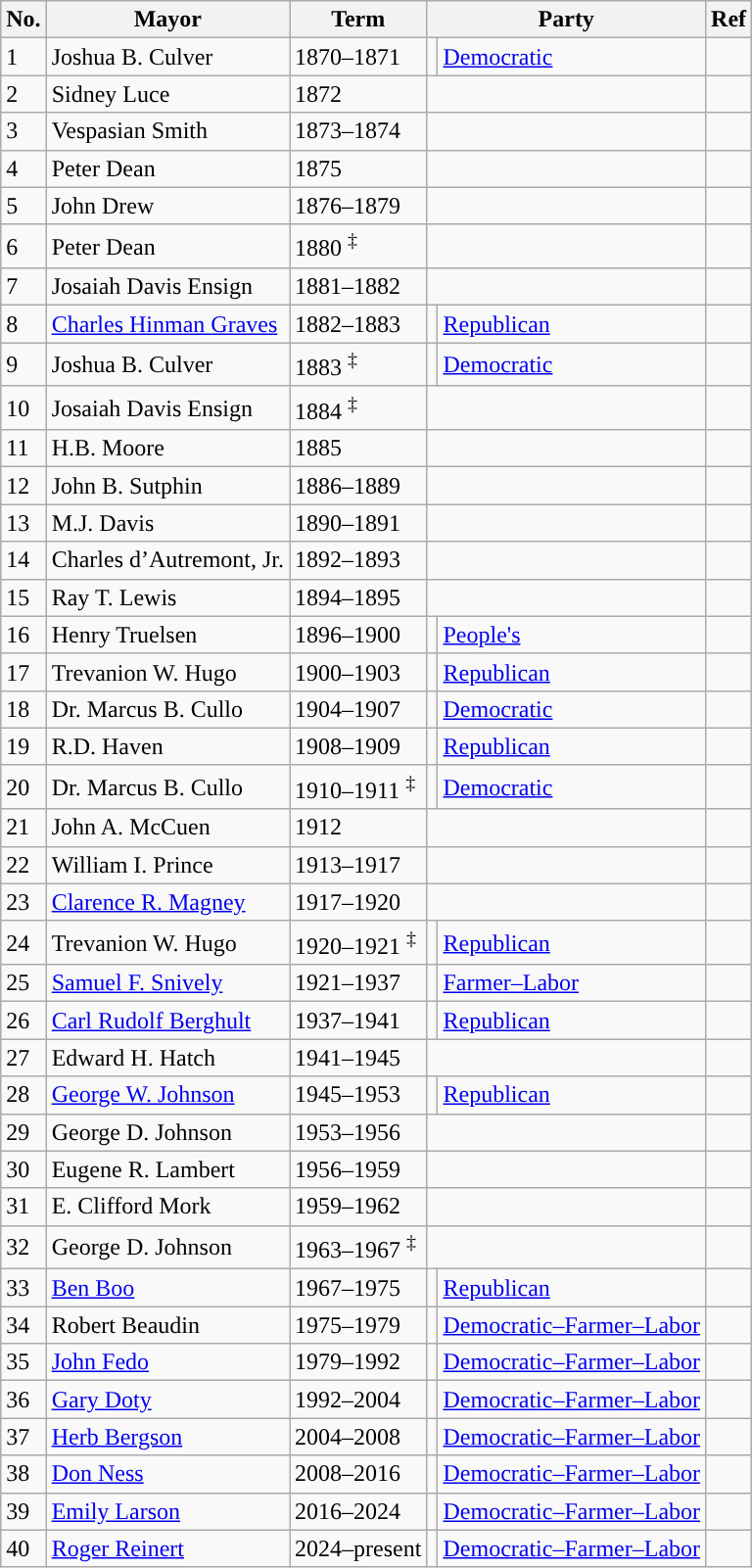<table class="wikitable sortable">
<tr>
<th>No.</th>
<th>Mayor</th>
<th>Term</th>
<th colspan="2">Party</th>
<th>Ref</th>
</tr>
<tr>
<td>1</td>
<td>Joshua B. Culver</td>
<td>1870–1871</td>
<td style="background:"></td>
<td><a href='#'>Democratic</a></td>
<td></td>
</tr>
<tr>
<td>2</td>
<td>Sidney Luce</td>
<td>1872</td>
<td colspan="2"></td>
<td></td>
</tr>
<tr>
<td>3</td>
<td>Vespasian Smith</td>
<td>1873–1874</td>
<td colspan="2"></td>
<td></td>
</tr>
<tr>
<td>4</td>
<td>Peter Dean</td>
<td>1875</td>
<td colspan="2"></td>
<td></td>
</tr>
<tr>
<td>5</td>
<td>John Drew</td>
<td>1876–1879</td>
<td colspan="2"></td>
<td></td>
</tr>
<tr>
<td>6</td>
<td>Peter Dean</td>
<td>1880 <sup>‡</sup></td>
<td colspan="2"></td>
<td></td>
</tr>
<tr>
<td>7</td>
<td>Josaiah Davis Ensign</td>
<td>1881–1882</td>
<td colspan="2"></td>
<td></td>
</tr>
<tr>
<td>8</td>
<td><a href='#'>Charles Hinman Graves</a></td>
<td>1882–1883</td>
<td style="background:"></td>
<td><a href='#'>Republican</a></td>
<td></td>
</tr>
<tr>
<td>9</td>
<td>Joshua B. Culver</td>
<td>1883 <sup>‡</sup></td>
<td style="background:"></td>
<td><a href='#'>Democratic</a></td>
<td></td>
</tr>
<tr>
<td>10</td>
<td>Josaiah Davis Ensign</td>
<td>1884 <sup>‡</sup></td>
<td colspan="2"></td>
<td></td>
</tr>
<tr>
<td>11</td>
<td>H.B. Moore</td>
<td>1885</td>
<td colspan="2"></td>
<td></td>
</tr>
<tr>
<td>12</td>
<td>John B. Sutphin</td>
<td>1886–1889</td>
<td colspan="2"></td>
<td></td>
</tr>
<tr>
<td>13</td>
<td>M.J. Davis</td>
<td>1890–1891</td>
<td colspan="2"></td>
<td></td>
</tr>
<tr>
<td>14</td>
<td>Charles d’Autremont, Jr.</td>
<td>1892–1893</td>
<td colspan="2"></td>
<td></td>
</tr>
<tr>
<td>15</td>
<td>Ray T. Lewis</td>
<td>1894–1895</td>
<td colspan="2"></td>
<td></td>
</tr>
<tr>
<td>16</td>
<td>Henry Truelsen</td>
<td>1896–1900</td>
<td style="background:"></td>
<td><a href='#'>People's</a></td>
<td></td>
</tr>
<tr>
<td>17</td>
<td>Trevanion W. Hugo</td>
<td>1900–1903</td>
<td style="background:"></td>
<td><a href='#'>Republican</a></td>
<td></td>
</tr>
<tr>
<td>18</td>
<td>Dr. Marcus B. Cullo</td>
<td>1904–1907</td>
<td style="background:"></td>
<td><a href='#'>Democratic</a></td>
<td></td>
</tr>
<tr>
<td>19</td>
<td>R.D. Haven</td>
<td>1908–1909</td>
<td style="background:"></td>
<td><a href='#'>Republican</a></td>
<td></td>
</tr>
<tr>
<td>20</td>
<td>Dr. Marcus B. Cullo</td>
<td>1910–1911 <sup>‡</sup></td>
<td style="background:"></td>
<td><a href='#'>Democratic</a></td>
<td></td>
</tr>
<tr>
<td>21</td>
<td>John A. McCuen</td>
<td>1912</td>
<td colspan="2"></td>
<td></td>
</tr>
<tr>
<td>22</td>
<td>William I. Prince</td>
<td>1913–1917</td>
<td colspan="2"></td>
<td></td>
</tr>
<tr>
<td>23</td>
<td><a href='#'>Clarence R. Magney</a></td>
<td>1917–1920</td>
<td colspan="2"></td>
<td></td>
</tr>
<tr>
<td>24</td>
<td>Trevanion W. Hugo</td>
<td>1920–1921 <sup>‡</sup></td>
<td style="background:"></td>
<td><a href='#'>Republican</a></td>
<td></td>
</tr>
<tr>
<td>25</td>
<td><a href='#'>Samuel F. Snively</a></td>
<td>1921–1937</td>
<td style="background:"></td>
<td><a href='#'>Farmer–Labor</a></td>
<td></td>
</tr>
<tr>
<td>26</td>
<td><a href='#'>Carl Rudolf Berghult</a></td>
<td>1937–1941</td>
<td style="background:"></td>
<td><a href='#'>Republican</a></td>
<td></td>
</tr>
<tr>
<td>27</td>
<td>Edward H. Hatch</td>
<td>1941–1945</td>
<td colspan="2"></td>
<td></td>
</tr>
<tr>
<td>28</td>
<td><a href='#'>George W. Johnson</a></td>
<td>1945–1953</td>
<td style="background:"></td>
<td><a href='#'>Republican</a></td>
<td></td>
</tr>
<tr>
<td>29</td>
<td>George D. Johnson</td>
<td>1953–1956</td>
<td colspan="2"></td>
<td></td>
</tr>
<tr>
<td>30</td>
<td>Eugene R. Lambert</td>
<td>1956–1959</td>
<td colspan="2"></td>
<td></td>
</tr>
<tr>
<td>31</td>
<td>E. Clifford Mork</td>
<td>1959–1962</td>
<td colspan="2"></td>
<td></td>
</tr>
<tr>
<td>32</td>
<td>George D. Johnson</td>
<td>1963–1967 <sup>‡</sup></td>
<td colspan="2"></td>
<td></td>
</tr>
<tr>
<td>33</td>
<td><a href='#'>Ben Boo</a></td>
<td>1967–1975</td>
<td style="background:"></td>
<td><a href='#'>Republican</a></td>
<td></td>
</tr>
<tr>
<td>34</td>
<td>Robert Beaudin</td>
<td>1975–1979</td>
<td style="background:"></td>
<td><a href='#'>Democratic–Farmer–Labor</a></td>
<td></td>
</tr>
<tr>
<td>35</td>
<td><a href='#'>John Fedo</a></td>
<td>1979–1992</td>
<td style="background:"></td>
<td><a href='#'>Democratic–Farmer–Labor</a></td>
<td></td>
</tr>
<tr>
<td>36</td>
<td><a href='#'>Gary Doty</a></td>
<td>1992–2004</td>
<td style="background:"></td>
<td><a href='#'>Democratic–Farmer–Labor</a></td>
<td></td>
</tr>
<tr>
<td>37</td>
<td><a href='#'>Herb Bergson</a></td>
<td>2004–2008</td>
<td style="background:"></td>
<td><a href='#'>Democratic–Farmer–Labor</a></td>
<td></td>
</tr>
<tr>
<td>38</td>
<td><a href='#'>Don Ness</a></td>
<td>2008–2016</td>
<td style="background:"></td>
<td><a href='#'>Democratic–Farmer–Labor</a></td>
<td></td>
</tr>
<tr>
<td>39</td>
<td><a href='#'>Emily Larson</a></td>
<td>2016–2024</td>
<td style="background:"></td>
<td><a href='#'>Democratic–Farmer–Labor</a></td>
<td></td>
</tr>
<tr>
<td>40</td>
<td><a href='#'>Roger Reinert</a></td>
<td>2024–present</td>
<td style="background:"></td>
<td><a href='#'>Democratic–Farmer–Labor</a></td>
<td></td>
</tr>
</table>
